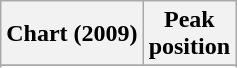<table class="wikitable sortable plainrowheaders" style="text-align:center">
<tr>
<th scope="col">Chart (2009)</th>
<th scope="col">Peak<br> position</th>
</tr>
<tr>
</tr>
<tr>
</tr>
<tr>
</tr>
</table>
